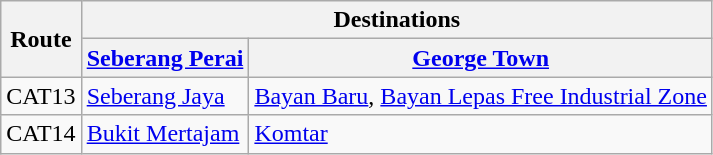<table class="wikitable mw-collapsible">
<tr>
<th rowspan="2">Route</th>
<th colspan="2">Destinations</th>
</tr>
<tr>
<th><a href='#'>Seberang Perai</a></th>
<th><a href='#'>George Town</a></th>
</tr>
<tr>
<td>CAT13</td>
<td><a href='#'>Seberang Jaya</a></td>
<td><a href='#'>Bayan Baru</a>, <a href='#'>Bayan Lepas Free Industrial Zone</a></td>
</tr>
<tr>
<td rowspan="1">CAT14</td>
<td><a href='#'>Bukit Mertajam</a></td>
<td><a href='#'>Komtar</a></td>
</tr>
</table>
